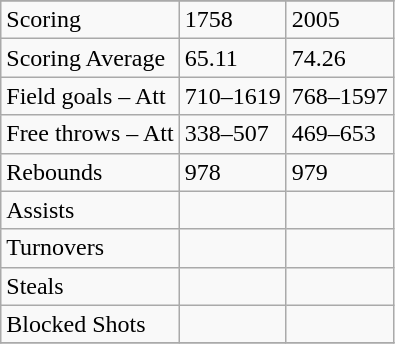<table class="wikitable">
<tr>
</tr>
<tr>
<td>Scoring</td>
<td>1758</td>
<td>2005</td>
</tr>
<tr>
<td>Scoring Average</td>
<td>65.11</td>
<td>74.26</td>
</tr>
<tr>
<td>Field goals – Att</td>
<td>710–1619</td>
<td>768–1597</td>
</tr>
<tr>
<td>Free throws – Att</td>
<td>338–507</td>
<td>469–653</td>
</tr>
<tr>
<td>Rebounds</td>
<td>978</td>
<td>979</td>
</tr>
<tr>
<td>Assists</td>
<td></td>
<td></td>
</tr>
<tr>
<td>Turnovers</td>
<td></td>
<td></td>
</tr>
<tr>
<td>Steals</td>
<td></td>
<td></td>
</tr>
<tr>
<td>Blocked Shots</td>
<td></td>
<td></td>
</tr>
<tr>
</tr>
</table>
